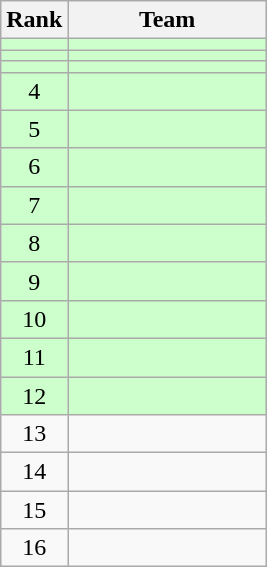<table class=wikitable style="text-align:center;">
<tr>
<th>Rank</th>
<th width=125>Team</th>
</tr>
<tr bgcolor=#ccffcc>
<td></td>
<td align=left></td>
</tr>
<tr bgcolor=#ccffcc>
<td></td>
<td align=left></td>
</tr>
<tr bgcolor=#ccffcc>
<td></td>
<td align=left></td>
</tr>
<tr bgcolor=#ccffcc>
<td>4</td>
<td align=left></td>
</tr>
<tr bgcolor=#ccffcc>
<td>5</td>
<td align=left></td>
</tr>
<tr bgcolor=#ccffcc>
<td>6</td>
<td align=left></td>
</tr>
<tr bgcolor=#ccffcc>
<td>7</td>
<td align=left></td>
</tr>
<tr bgcolor=#ccffcc>
<td>8</td>
<td align=left></td>
</tr>
<tr bgcolor=#ccffcc>
<td>9</td>
<td align=left></td>
</tr>
<tr bgcolor=#ccffcc>
<td>10</td>
<td align=left></td>
</tr>
<tr bgcolor=#ccffcc>
<td>11</td>
<td align=left></td>
</tr>
<tr bgcolor=#ccffcc>
<td>12</td>
<td align=left></td>
</tr>
<tr>
<td>13</td>
<td align=left></td>
</tr>
<tr>
<td>14</td>
<td align=left></td>
</tr>
<tr>
<td>15</td>
<td align=left></td>
</tr>
<tr>
<td>16</td>
<td align=left></td>
</tr>
</table>
